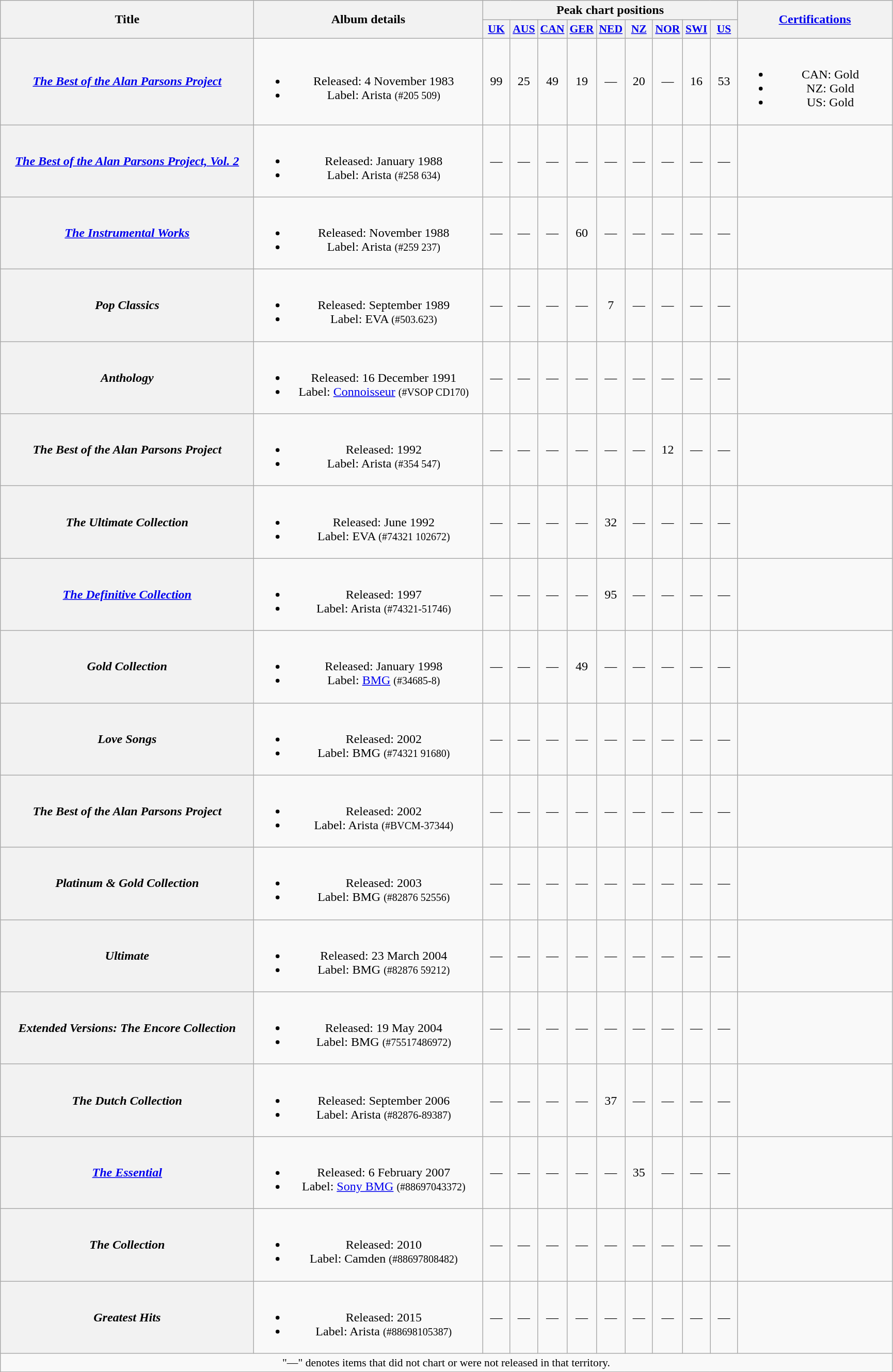<table class="wikitable plainrowheaders" style="text-align:center;">
<tr>
<th scope="col" rowspan="2" style="width:20em;">Title</th>
<th scope="col" rowspan="2" style="width:18em;">Album details</th>
<th scope="col" colspan="9">Peak chart positions</th>
<th rowspan="2" style="width:12em;"><a href='#'>Certifications</a></th>
</tr>
<tr>
<th style="width:2em;font-size:90%;"><a href='#'>UK</a><br></th>
<th style="width:2em;font-size:90%;"><a href='#'>AUS</a><br></th>
<th style="width:2em;font-size:90%;"><a href='#'>CAN</a><br></th>
<th style="width:2em;font-size:90%;"><a href='#'>GER</a><br></th>
<th style="width:2em;font-size:90%;"><a href='#'>NED</a><br></th>
<th style="width:2em;font-size:90%;"><a href='#'>NZ</a><br></th>
<th style="width:2em;font-size:90%;"><a href='#'>NOR</a><br></th>
<th style="width:2em;font-size:90%;"><a href='#'>SWI</a><br></th>
<th style="width:2em;font-size:90%;"><a href='#'>US</a><br></th>
</tr>
<tr>
<th scope="row"><em><a href='#'>The Best of the Alan Parsons Project</a></em></th>
<td><br><ul><li>Released: 4 November 1983</li><li>Label: Arista <small>(#205 509)</small></li></ul></td>
<td>99</td>
<td>25</td>
<td>49</td>
<td>19</td>
<td>—</td>
<td>20</td>
<td>—</td>
<td>16</td>
<td>53</td>
<td><br><ul><li>CAN: Gold</li><li>NZ: Gold</li><li>US: Gold</li></ul></td>
</tr>
<tr>
<th scope="row"><em><a href='#'>The Best of the Alan Parsons Project, Vol. 2</a></em></th>
<td><br><ul><li>Released: January 1988</li><li>Label: Arista <small>(#258 634)</small></li></ul></td>
<td>—</td>
<td>—</td>
<td>—</td>
<td>—</td>
<td>—</td>
<td>—</td>
<td>—</td>
<td>—</td>
<td>—</td>
<td></td>
</tr>
<tr>
<th scope="row"><em><a href='#'>The Instrumental Works</a></em></th>
<td><br><ul><li>Released: November 1988</li><li>Label: Arista <small>(#259 237)</small></li></ul></td>
<td>—</td>
<td>—</td>
<td>—</td>
<td>60</td>
<td>—</td>
<td>—</td>
<td>—</td>
<td>—</td>
<td>—</td>
<td></td>
</tr>
<tr>
<th scope="row"><em>Pop Classics</em></th>
<td><br><ul><li>Released: September 1989</li><li>Label: EVA <small>(#503.623)</small></li></ul></td>
<td>—</td>
<td>—</td>
<td>—</td>
<td>—</td>
<td>7</td>
<td>—</td>
<td>—</td>
<td>—</td>
<td>—</td>
<td></td>
</tr>
<tr>
<th scope="row"><em>Anthology</em></th>
<td><br><ul><li>Released: 16 December 1991</li><li>Label: <a href='#'>Connoisseur</a> <small>(#VSOP CD170)</small></li></ul></td>
<td>—</td>
<td>—</td>
<td>—</td>
<td>—</td>
<td>—</td>
<td>—</td>
<td>—</td>
<td>—</td>
<td>—</td>
<td></td>
</tr>
<tr>
<th scope="row"><em>The Best of the Alan Parsons Project</em></th>
<td><br><ul><li>Released: 1992</li><li>Label: Arista <small>(#354 547)</small></li></ul></td>
<td>—</td>
<td>—</td>
<td>—</td>
<td>—</td>
<td>—</td>
<td>—</td>
<td>12</td>
<td>—</td>
<td>—</td>
<td></td>
</tr>
<tr>
<th scope="row"><em>The Ultimate Collection</em></th>
<td><br><ul><li>Released: June 1992</li><li>Label: EVA <small>(#74321 102672)</small></li></ul></td>
<td>—</td>
<td>—</td>
<td>—</td>
<td>—</td>
<td>32</td>
<td>—</td>
<td>—</td>
<td>—</td>
<td>—</td>
<td></td>
</tr>
<tr>
<th scope="row"><em><a href='#'>The Definitive Collection</a></em></th>
<td><br><ul><li>Released: 1997</li><li>Label: Arista <small>(#74321-51746)</small></li></ul></td>
<td>—</td>
<td>—</td>
<td>—</td>
<td>—</td>
<td>95</td>
<td>—</td>
<td>—</td>
<td>—</td>
<td>—</td>
<td></td>
</tr>
<tr>
<th scope="row"><em>Gold Collection</em></th>
<td><br><ul><li>Released: January 1998</li><li>Label: <a href='#'>BMG</a> <small>(#34685-8)</small></li></ul></td>
<td>—</td>
<td>—</td>
<td>—</td>
<td>49</td>
<td>—</td>
<td>—</td>
<td>—</td>
<td>—</td>
<td>—</td>
<td></td>
</tr>
<tr>
<th scope="row"><em>Love Songs</em></th>
<td><br><ul><li>Released: 2002</li><li>Label: BMG <small>(#74321 91680)</small></li></ul></td>
<td>—</td>
<td>—</td>
<td>—</td>
<td>—</td>
<td>—</td>
<td>—</td>
<td>—</td>
<td>—</td>
<td>—</td>
<td></td>
</tr>
<tr>
<th scope="row"><em>The Best of the Alan Parsons Project</em></th>
<td><br><ul><li>Released: 2002</li><li>Label: Arista <small>(#BVCM-37344)</small></li></ul></td>
<td>—</td>
<td>—</td>
<td>—</td>
<td>—</td>
<td>—</td>
<td>—</td>
<td>—</td>
<td>—</td>
<td>—</td>
<td></td>
</tr>
<tr>
<th scope="row"><em>Platinum & Gold Collection</em></th>
<td><br><ul><li>Released: 2003</li><li>Label: BMG <small>(#82876 52556)</small></li></ul></td>
<td>—</td>
<td>—</td>
<td>—</td>
<td>—</td>
<td>—</td>
<td>—</td>
<td>—</td>
<td>—</td>
<td>—</td>
<td></td>
</tr>
<tr>
<th scope="row"><em>Ultimate</em></th>
<td><br><ul><li>Released: 23 March 2004</li><li>Label: BMG <small>(#82876 59212)</small></li></ul></td>
<td>—</td>
<td>—</td>
<td>—</td>
<td>—</td>
<td>—</td>
<td>—</td>
<td>—</td>
<td>—</td>
<td>—</td>
<td></td>
</tr>
<tr>
<th scope="row"><em>Extended Versions: The Encore Collection</em></th>
<td><br><ul><li>Released: 19 May 2004</li><li>Label: BMG <small>(#75517486972)</small></li></ul></td>
<td>—</td>
<td>—</td>
<td>—</td>
<td>—</td>
<td>—</td>
<td>—</td>
<td>—</td>
<td>—</td>
<td>—</td>
<td></td>
</tr>
<tr>
<th scope="row"><em>The Dutch Collection</em></th>
<td><br><ul><li>Released: September 2006</li><li>Label: Arista <small>(#82876-89387)</small></li></ul></td>
<td>—</td>
<td>—</td>
<td>—</td>
<td>—</td>
<td>37</td>
<td>—</td>
<td>—</td>
<td>—</td>
<td>—</td>
<td></td>
</tr>
<tr>
<th scope="row"><em><a href='#'>The Essential</a></em></th>
<td><br><ul><li>Released: 6 February 2007</li><li>Label: <a href='#'>Sony BMG</a> <small>(#88697043372)</small></li></ul></td>
<td>—</td>
<td>—</td>
<td>—</td>
<td>—</td>
<td>—</td>
<td>35</td>
<td>—</td>
<td>—</td>
<td>—</td>
<td></td>
</tr>
<tr>
<th scope="row"><em>The Collection</em></th>
<td><br><ul><li>Released: 2010</li><li>Label: Camden <small>(#88697808482)</small></li></ul></td>
<td>—</td>
<td>—</td>
<td>—</td>
<td>—</td>
<td>—</td>
<td>—</td>
<td>—</td>
<td>—</td>
<td>—</td>
<td></td>
</tr>
<tr>
<th scope="row"><em>Greatest Hits</em></th>
<td><br><ul><li>Released: 2015</li><li>Label: Arista <small>(#88698105387)</small></li></ul></td>
<td>—</td>
<td>—</td>
<td>—</td>
<td>—</td>
<td>—</td>
<td>—</td>
<td>—</td>
<td>—</td>
<td>—</td>
<td></td>
</tr>
<tr>
<td align="center" colspan="15" style="font-size:90%">"—" denotes items that did not chart or were not released in that territory.</td>
</tr>
<tr>
</tr>
</table>
